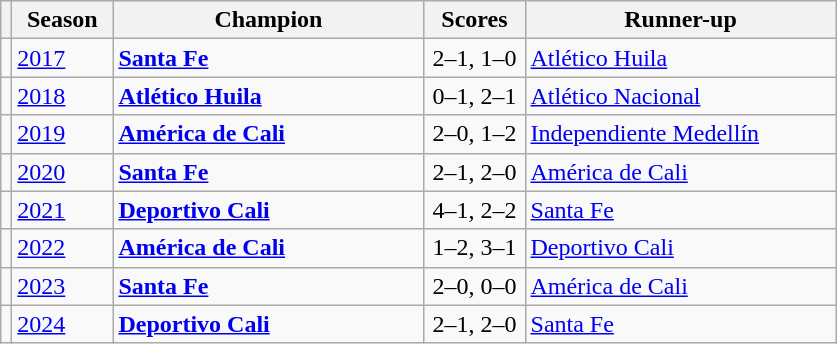<table class="sortable wikitable">
<tr>
<th width=></th>
<th width=60px>Season</th>
<th width=200px>Champion</th>
<th width=60px>Scores</th>
<th width=200px>Runner-up</th>
</tr>
<tr>
<td></td>
<td><a href='#'>2017</a></td>
<td><strong><a href='#'>Santa Fe</a></strong> </td>
<td align=center>2–1, 1–0</td>
<td><a href='#'>Atlético Huila</a></td>
</tr>
<tr>
<td></td>
<td><a href='#'>2018</a></td>
<td><strong><a href='#'>Atlético Huila</a></strong> </td>
<td align=center>0–1, 2–1 </td>
<td><a href='#'>Atlético Nacional</a></td>
</tr>
<tr>
<td></td>
<td><a href='#'>2019</a></td>
<td><strong><a href='#'>América de Cali</a></strong> </td>
<td align=center>2–0, 1–2</td>
<td><a href='#'>Independiente Medellín</a></td>
</tr>
<tr>
<td></td>
<td><a href='#'>2020</a></td>
<td><strong><a href='#'>Santa Fe</a></strong> </td>
<td align=center>2–1, 2–0</td>
<td><a href='#'>América de Cali</a></td>
</tr>
<tr>
<td></td>
<td><a href='#'>2021</a></td>
<td><strong><a href='#'>Deportivo Cali</a></strong> </td>
<td align=center>4–1, 2–2</td>
<td><a href='#'>Santa Fe</a></td>
</tr>
<tr>
<td></td>
<td><a href='#'>2022</a></td>
<td><strong><a href='#'>América de Cali</a></strong> </td>
<td align=center>1–2, 3–1</td>
<td><a href='#'>Deportivo Cali</a></td>
</tr>
<tr>
<td></td>
<td><a href='#'>2023</a></td>
<td><strong><a href='#'>Santa Fe</a></strong> </td>
<td align=center>2–0, 0–0</td>
<td><a href='#'>América de Cali</a></td>
</tr>
<tr>
<td></td>
<td><a href='#'>2024</a></td>
<td><strong><a href='#'>Deportivo Cali</a></strong> </td>
<td align=center>2–1, 2–0</td>
<td><a href='#'>Santa Fe</a></td>
</tr>
</table>
